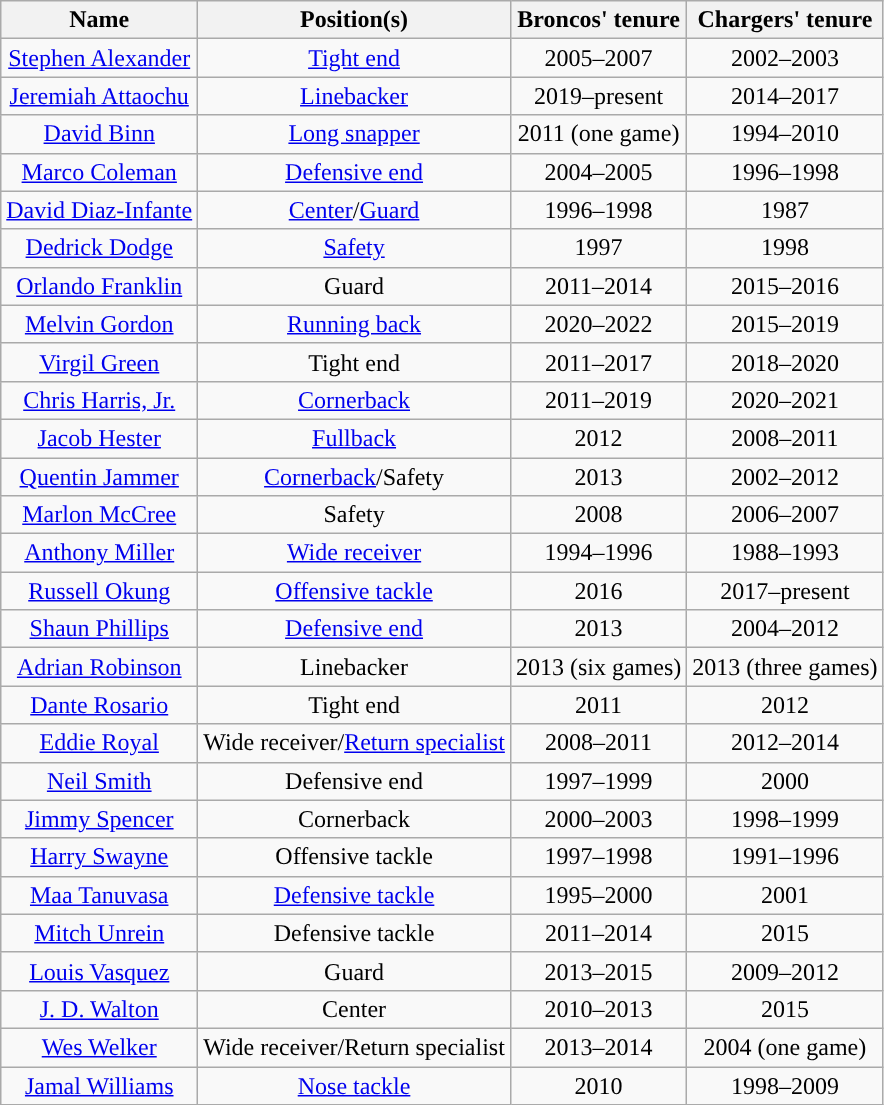<table class="wikitable" style="text-align: center">
<tr>
<th>Name</th>
<th>Position(s)</th>
<th>Broncos' tenure</th>
<th>Chargers' tenure</th>
</tr>
<tr>
<td><a href='#'>Stephen Alexander</a></td>
<td><a href='#'>Tight end</a></td>
<td>2005–2007</td>
<td>2002–2003</td>
</tr>
<tr>
<td><a href='#'>Jeremiah Attaochu</a></td>
<td><a href='#'>Linebacker</a></td>
<td>2019–present</td>
<td>2014–2017</td>
</tr>
<tr>
<td><a href='#'>David Binn</a></td>
<td><a href='#'>Long snapper</a></td>
<td>2011 (one game)</td>
<td>1994–2010</td>
</tr>
<tr>
<td><a href='#'>Marco Coleman</a></td>
<td><a href='#'>Defensive end</a></td>
<td>2004–2005</td>
<td>1996–1998</td>
</tr>
<tr>
<td><a href='#'>David Diaz-Infante</a></td>
<td><a href='#'>Center</a>/<a href='#'>Guard</a></td>
<td>1996–1998</td>
<td>1987</td>
</tr>
<tr>
<td><a href='#'>Dedrick Dodge</a></td>
<td><a href='#'>Safety</a></td>
<td>1997</td>
<td>1998</td>
</tr>
<tr>
<td><a href='#'>Orlando Franklin</a></td>
<td>Guard</td>
<td>2011–2014</td>
<td>2015–2016</td>
</tr>
<tr>
<td><a href='#'>Melvin Gordon</a></td>
<td><a href='#'>Running back</a></td>
<td>2020–2022</td>
<td>2015–2019</td>
</tr>
<tr>
<td><a href='#'>Virgil Green</a></td>
<td>Tight end</td>
<td>2011–2017</td>
<td>2018–2020</td>
</tr>
<tr>
<td><a href='#'>Chris Harris, Jr.</a></td>
<td><a href='#'>Cornerback</a></td>
<td>2011–2019</td>
<td>2020–2021</td>
</tr>
<tr>
<td><a href='#'>Jacob Hester</a></td>
<td><a href='#'>Fullback</a></td>
<td>2012</td>
<td>2008–2011</td>
</tr>
<tr>
<td><a href='#'>Quentin Jammer</a></td>
<td><a href='#'>Cornerback</a>/Safety</td>
<td>2013</td>
<td>2002–2012</td>
</tr>
<tr>
<td><a href='#'>Marlon McCree</a></td>
<td>Safety</td>
<td>2008</td>
<td>2006–2007</td>
</tr>
<tr>
<td><a href='#'>Anthony Miller</a></td>
<td><a href='#'>Wide receiver</a></td>
<td>1994–1996</td>
<td>1988–1993</td>
</tr>
<tr>
<td><a href='#'>Russell Okung</a></td>
<td><a href='#'>Offensive tackle</a></td>
<td>2016</td>
<td>2017–present</td>
</tr>
<tr>
<td><a href='#'>Shaun Phillips</a></td>
<td><a href='#'>Defensive end</a></td>
<td>2013</td>
<td>2004–2012</td>
</tr>
<tr>
<td><a href='#'>Adrian Robinson</a></td>
<td>Linebacker</td>
<td>2013 (six games)</td>
<td>2013 (three games)</td>
</tr>
<tr>
<td><a href='#'>Dante Rosario</a></td>
<td>Tight end</td>
<td>2011</td>
<td>2012</td>
</tr>
<tr>
<td><a href='#'>Eddie Royal</a></td>
<td>Wide receiver/<a href='#'>Return specialist</a></td>
<td>2008–2011</td>
<td>2012–2014</td>
</tr>
<tr>
<td><a href='#'>Neil Smith</a></td>
<td>Defensive end</td>
<td>1997–1999</td>
<td>2000</td>
</tr>
<tr>
<td><a href='#'>Jimmy Spencer</a></td>
<td>Cornerback</td>
<td>2000–2003</td>
<td>1998–1999</td>
</tr>
<tr>
<td><a href='#'>Harry Swayne</a></td>
<td>Offensive tackle</td>
<td>1997–1998</td>
<td>1991–1996</td>
</tr>
<tr>
<td><a href='#'>Maa Tanuvasa</a></td>
<td><a href='#'>Defensive tackle</a></td>
<td>1995–2000</td>
<td>2001</td>
</tr>
<tr>
<td><a href='#'>Mitch Unrein</a></td>
<td>Defensive tackle</td>
<td>2011–2014</td>
<td>2015</td>
</tr>
<tr>
<td><a href='#'>Louis Vasquez</a></td>
<td>Guard</td>
<td>2013–2015</td>
<td>2009–2012</td>
</tr>
<tr>
<td><a href='#'>J. D. Walton</a></td>
<td>Center</td>
<td>2010–2013</td>
<td>2015</td>
</tr>
<tr>
<td><a href='#'>Wes Welker</a></td>
<td>Wide receiver/Return specialist</td>
<td>2013–2014</td>
<td>2004 (one game)</td>
</tr>
<tr>
<td><a href='#'>Jamal Williams</a></td>
<td><a href='#'>Nose tackle</a></td>
<td>2010</td>
<td>1998–2009</td>
</tr>
</table>
